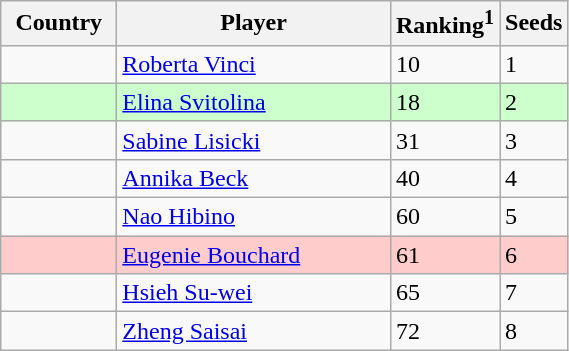<table class="sortable wikitable">
<tr>
<th width="70">Country</th>
<th width="175">Player</th>
<th>Ranking<sup>1</sup></th>
<th>Seeds</th>
</tr>
<tr>
<td></td>
<td><a href='#'>Roberta Vinci</a></td>
<td>10</td>
<td>1</td>
</tr>
<tr style="background:#cfc;">
<td></td>
<td><a href='#'>Elina Svitolina</a></td>
<td>18</td>
<td>2</td>
</tr>
<tr>
<td></td>
<td><a href='#'>Sabine Lisicki</a></td>
<td>31</td>
<td>3</td>
</tr>
<tr>
<td></td>
<td><a href='#'>Annika Beck</a></td>
<td>40</td>
<td>4</td>
</tr>
<tr>
<td></td>
<td><a href='#'>Nao Hibino</a></td>
<td>60</td>
<td>5</td>
</tr>
<tr style="background:#fcc;">
<td></td>
<td><a href='#'>Eugenie Bouchard</a></td>
<td>61</td>
<td>6</td>
</tr>
<tr>
<td></td>
<td><a href='#'>Hsieh Su-wei</a></td>
<td>65</td>
<td>7</td>
</tr>
<tr>
<td></td>
<td><a href='#'>Zheng Saisai</a></td>
<td>72</td>
<td>8</td>
</tr>
</table>
